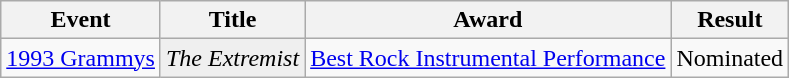<table class="wikitable">
<tr>
<th>Event</th>
<th>Title</th>
<th>Award</th>
<th>Result</th>
</tr>
<tr>
<td><a href='#'>1993 Grammys</a></td>
<td bgcolor="#efefef"><em>The Extremist</em></td>
<td><a href='#'>Best Rock Instrumental Performance</a></td>
<td align="center">Nominated</td>
</tr>
</table>
